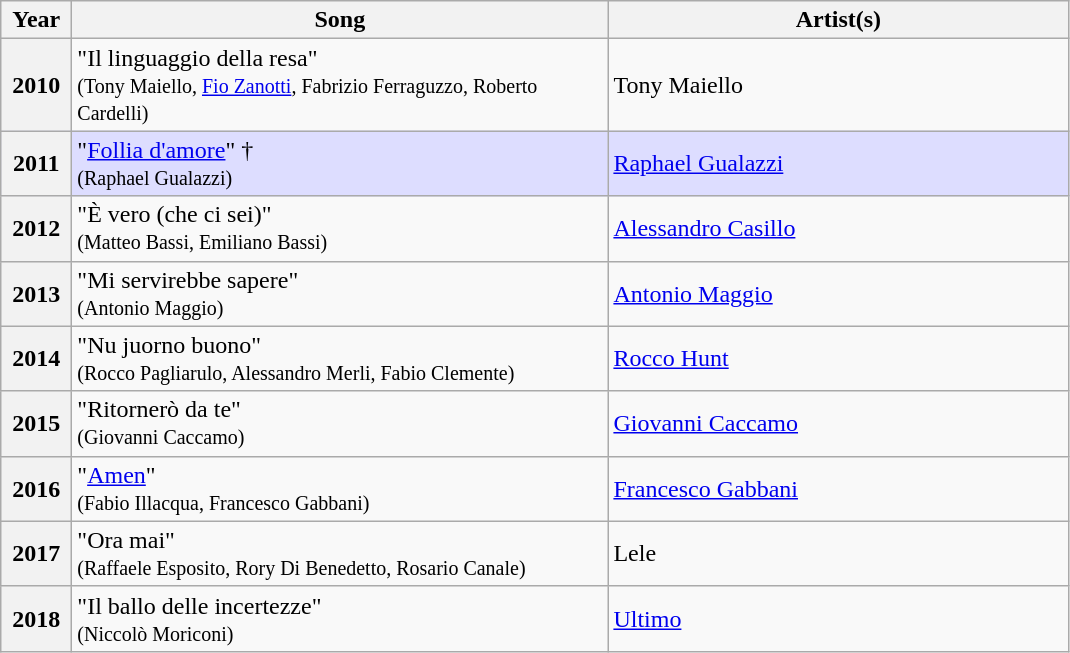<table class="wikitable plainrowheaders">
<tr>
<th style="width:40px;">Year</th>
<th style="width:350px;">Song</th>
<th style="width:300px;">Artist(s)</th>
</tr>
<tr>
<th scope="row">2010</th>
<td>"Il linguaggio della resa"<br><small>(Tony Maiello, <a href='#'>Fio Zanotti</a>, Fabrizio Ferraguzzo, Roberto Cardelli)</small></td>
<td>Tony Maiello</td>
</tr>
<tr style="background-color:#DDF;">
<th scope="row">2011</th>
<td>"<a href='#'>Follia d'amore</a>" †<br><small>(Raphael Gualazzi)</small></td>
<td><a href='#'>Raphael Gualazzi</a></td>
</tr>
<tr>
<th scope="row">2012</th>
<td>"È vero (che ci sei)"<br><small>(Matteo Bassi, Emiliano Bassi)</small></td>
<td><a href='#'>Alessandro Casillo</a></td>
</tr>
<tr>
<th scope="row">2013</th>
<td>"Mi servirebbe sapere"<br><small>(Antonio Maggio)</small></td>
<td><a href='#'>Antonio Maggio</a></td>
</tr>
<tr>
<th scope="row">2014</th>
<td>"Nu juorno buono"<br><small>(Rocco Pagliarulo, Alessandro Merli, Fabio Clemente)</small></td>
<td><a href='#'>Rocco Hunt</a></td>
</tr>
<tr>
<th scope="row">2015</th>
<td>"Ritornerò da te"<br><small>(Giovanni Caccamo)</small></td>
<td><a href='#'>Giovanni Caccamo</a></td>
</tr>
<tr>
<th scope="row">2016</th>
<td>"<a href='#'>Amen</a>"<br><small>(Fabio Illacqua, Francesco Gabbani)</small></td>
<td><a href='#'>Francesco Gabbani</a></td>
</tr>
<tr>
<th scope="row">2017</th>
<td>"Ora mai"<br><small>(Raffaele Esposito, Rory Di Benedetto, Rosario Canale)</small></td>
<td>Lele</td>
</tr>
<tr>
<th scope="row">2018</th>
<td>"Il ballo delle incertezze"<br><small>(Niccolò Moriconi)</small></td>
<td><a href='#'>Ultimo</a></td>
</tr>
</table>
